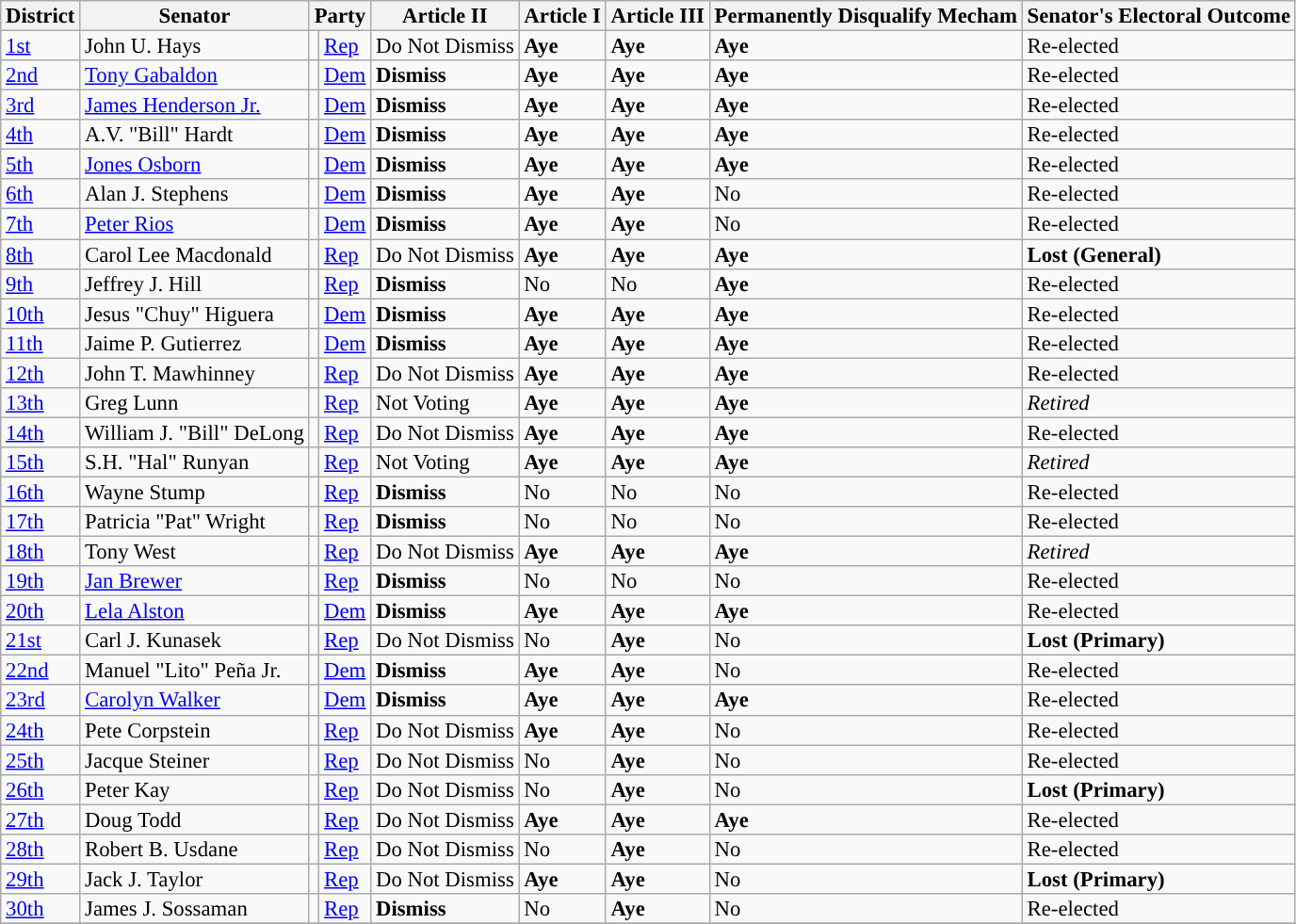<table class="sortable wikitable" style="font-size:95%;line-height:14px;">
<tr>
<th>District</th>
<th>Senator</th>
<th colspan="2">Party</th>
<th>Article II</th>
<th>Article I</th>
<th>Article III</th>
<th>Permanently Disqualify Mecham</th>
<th>Senator's Electoral Outcome</th>
</tr>
<tr>
<td><a href='#'>1st</a></td>
<td>John U. Hays</td>
<td style="background:"></td>
<td><a href='#'>Rep</a></td>
<td>Do Not Dismiss</td>
<td><strong>Aye</strong></td>
<td><strong>Aye</strong></td>
<td><strong>Aye</strong></td>
<td>Re-elected</td>
</tr>
<tr>
<td><a href='#'>2nd</a></td>
<td><a href='#'>Tony Gabaldon</a></td>
<td style="background:"></td>
<td><a href='#'>Dem</a></td>
<td><strong>Dismiss</strong></td>
<td><strong>Aye</strong></td>
<td><strong>Aye</strong></td>
<td><strong>Aye</strong></td>
<td>Re-elected</td>
</tr>
<tr>
<td><a href='#'>3rd</a></td>
<td><a href='#'>James Henderson Jr.</a></td>
<td style="background:"></td>
<td><a href='#'>Dem</a></td>
<td><strong>Dismiss</strong></td>
<td><strong>Aye</strong></td>
<td><strong>Aye</strong></td>
<td><strong>Aye</strong></td>
<td>Re-elected</td>
</tr>
<tr>
<td><a href='#'>4th</a></td>
<td>A.V. "Bill" Hardt</td>
<td style="background:"></td>
<td><a href='#'>Dem</a></td>
<td><strong>Dismiss</strong></td>
<td><strong>Aye</strong></td>
<td><strong>Aye</strong></td>
<td><strong>Aye</strong></td>
<td>Re-elected</td>
</tr>
<tr>
<td><a href='#'>5th</a></td>
<td><a href='#'>Jones Osborn</a></td>
<td style="background:"></td>
<td><a href='#'>Dem</a></td>
<td><strong>Dismiss</strong></td>
<td><strong>Aye</strong></td>
<td><strong>Aye</strong></td>
<td><strong>Aye</strong></td>
<td>Re-elected</td>
</tr>
<tr>
<td><a href='#'>6th</a></td>
<td>Alan J. Stephens</td>
<td style="background:"></td>
<td><a href='#'>Dem</a></td>
<td><strong>Dismiss</strong></td>
<td><strong>Aye</strong></td>
<td><strong>Aye</strong></td>
<td>No</td>
<td>Re-elected</td>
</tr>
<tr>
<td><a href='#'>7th</a></td>
<td><a href='#'>Peter Rios</a></td>
<td style="background:"></td>
<td><a href='#'>Dem</a></td>
<td><strong>Dismiss</strong></td>
<td><strong>Aye</strong></td>
<td><strong>Aye</strong></td>
<td>No</td>
<td>Re-elected</td>
</tr>
<tr>
<td><a href='#'>8th</a></td>
<td>Carol Lee Macdonald</td>
<td style="background:"></td>
<td><a href='#'>Rep</a></td>
<td>Do Not Dismiss</td>
<td><strong>Aye</strong></td>
<td><strong>Aye</strong></td>
<td><strong>Aye</strong></td>
<td><strong>Lost (General)</strong></td>
</tr>
<tr>
<td><a href='#'>9th</a></td>
<td>Jeffrey J. Hill</td>
<td style="background:"></td>
<td><a href='#'>Rep</a></td>
<td><strong>Dismiss</strong></td>
<td>No</td>
<td>No</td>
<td><strong>Aye</strong></td>
<td>Re-elected</td>
</tr>
<tr>
<td><a href='#'>10th</a></td>
<td>Jesus "Chuy" Higuera</td>
<td style="background:"></td>
<td><a href='#'>Dem</a></td>
<td><strong>Dismiss</strong></td>
<td><strong>Aye</strong></td>
<td><strong>Aye</strong></td>
<td><strong>Aye</strong></td>
<td>Re-elected</td>
</tr>
<tr>
<td><a href='#'>11th</a></td>
<td>Jaime P. Gutierrez</td>
<td style="background:"></td>
<td><a href='#'>Dem</a></td>
<td><strong>Dismiss</strong></td>
<td><strong>Aye</strong></td>
<td><strong>Aye</strong></td>
<td><strong>Aye</strong></td>
<td>Re-elected</td>
</tr>
<tr>
<td><a href='#'>12th</a></td>
<td>John T. Mawhinney</td>
<td style="background:"></td>
<td><a href='#'>Rep</a></td>
<td>Do Not Dismiss</td>
<td><strong>Aye</strong></td>
<td><strong>Aye</strong></td>
<td><strong>Aye</strong></td>
<td>Re-elected</td>
</tr>
<tr>
<td><a href='#'>13th</a></td>
<td>Greg Lunn</td>
<td style="background:"></td>
<td><a href='#'>Rep</a></td>
<td>Not Voting</td>
<td><strong>Aye</strong></td>
<td><strong>Aye</strong></td>
<td><strong>Aye</strong></td>
<td><em>Retired</em></td>
</tr>
<tr>
<td><a href='#'>14th</a></td>
<td>William J. "Bill" DeLong</td>
<td style="background:"></td>
<td><a href='#'>Rep</a></td>
<td>Do Not Dismiss</td>
<td><strong>Aye</strong></td>
<td><strong>Aye</strong></td>
<td><strong>Aye</strong></td>
<td>Re-elected</td>
</tr>
<tr>
<td><a href='#'>15th</a></td>
<td>S.H. "Hal" Runyan</td>
<td style="background:"></td>
<td><a href='#'>Rep</a></td>
<td>Not Voting</td>
<td><strong>Aye</strong></td>
<td><strong>Aye</strong></td>
<td><strong>Aye</strong></td>
<td><em>Retired</em></td>
</tr>
<tr>
<td><a href='#'>16th</a></td>
<td>Wayne Stump</td>
<td style="background:"></td>
<td><a href='#'>Rep</a></td>
<td><strong>Dismiss</strong></td>
<td>No</td>
<td>No</td>
<td>No</td>
<td>Re-elected</td>
</tr>
<tr>
<td><a href='#'>17th</a></td>
<td>Patricia "Pat" Wright</td>
<td style="background:"></td>
<td><a href='#'>Rep</a></td>
<td><strong>Dismiss</strong></td>
<td>No</td>
<td>No</td>
<td>No</td>
<td>Re-elected</td>
</tr>
<tr>
<td><a href='#'>18th</a></td>
<td>Tony West</td>
<td style="background:"></td>
<td><a href='#'>Rep</a></td>
<td>Do Not Dismiss</td>
<td><strong>Aye</strong></td>
<td><strong>Aye</strong></td>
<td><strong>Aye</strong></td>
<td><em>Retired</em></td>
</tr>
<tr>
<td><a href='#'>19th</a></td>
<td><a href='#'>Jan Brewer</a></td>
<td style="background:"></td>
<td><a href='#'>Rep</a></td>
<td><strong>Dismiss</strong></td>
<td>No</td>
<td>No</td>
<td>No</td>
<td>Re-elected</td>
</tr>
<tr>
<td><a href='#'>20th</a></td>
<td><a href='#'>Lela Alston</a></td>
<td style="background:"></td>
<td><a href='#'>Dem</a></td>
<td><strong>Dismiss</strong></td>
<td><strong>Aye</strong></td>
<td><strong>Aye</strong></td>
<td><strong>Aye</strong></td>
<td>Re-elected</td>
</tr>
<tr>
<td><a href='#'>21st</a></td>
<td>Carl J. Kunasek</td>
<td style="background:"></td>
<td><a href='#'>Rep</a></td>
<td>Do Not Dismiss</td>
<td>No</td>
<td><strong>Aye</strong></td>
<td>No</td>
<td><strong>Lost (Primary)</strong></td>
</tr>
<tr>
<td><a href='#'>22nd</a></td>
<td>Manuel "Lito" Peña Jr.</td>
<td style="background:"></td>
<td><a href='#'>Dem</a></td>
<td><strong>Dismiss</strong></td>
<td><strong>Aye</strong></td>
<td><strong>Aye</strong></td>
<td>No</td>
<td>Re-elected</td>
</tr>
<tr>
<td><a href='#'>23rd</a></td>
<td><a href='#'>Carolyn Walker</a></td>
<td style="background:"></td>
<td><a href='#'>Dem</a></td>
<td><strong>Dismiss</strong></td>
<td><strong>Aye</strong></td>
<td><strong>Aye</strong></td>
<td><strong>Aye</strong></td>
<td>Re-elected</td>
</tr>
<tr>
<td><a href='#'>24th</a></td>
<td>Pete Corpstein</td>
<td style="background:"></td>
<td><a href='#'>Rep</a></td>
<td>Do Not Dismiss</td>
<td><strong>Aye</strong></td>
<td><strong>Aye</strong></td>
<td>No</td>
<td>Re-elected</td>
</tr>
<tr>
<td><a href='#'>25th</a></td>
<td>Jacque Steiner</td>
<td style="background:"></td>
<td><a href='#'>Rep</a></td>
<td>Do Not Dismiss</td>
<td>No</td>
<td><strong>Aye</strong></td>
<td>No</td>
<td>Re-elected</td>
</tr>
<tr>
<td><a href='#'>26th</a></td>
<td>Peter Kay</td>
<td style="background:"></td>
<td><a href='#'>Rep</a></td>
<td>Do Not Dismiss</td>
<td>No</td>
<td><strong>Aye</strong></td>
<td>No</td>
<td><strong>Lost (Primary)</strong></td>
</tr>
<tr>
<td><a href='#'>27th</a></td>
<td>Doug Todd</td>
<td style="background:"></td>
<td><a href='#'>Rep</a></td>
<td>Do Not Dismiss</td>
<td><strong>Aye</strong></td>
<td><strong>Aye</strong></td>
<td><strong>Aye</strong></td>
<td>Re-elected</td>
</tr>
<tr>
<td><a href='#'>28th</a></td>
<td>Robert B. Usdane</td>
<td style="background:"></td>
<td><a href='#'>Rep</a></td>
<td>Do Not Dismiss</td>
<td>No</td>
<td><strong>Aye</strong></td>
<td>No</td>
<td>Re-elected</td>
</tr>
<tr>
<td><a href='#'>29th</a></td>
<td>Jack J. Taylor</td>
<td style="background:"></td>
<td><a href='#'>Rep</a></td>
<td>Do Not Dismiss</td>
<td><strong>Aye</strong></td>
<td><strong>Aye</strong></td>
<td>No</td>
<td><strong>Lost (Primary)</strong></td>
</tr>
<tr>
<td><a href='#'>30th</a></td>
<td>James J. Sossaman</td>
<td style="background:"></td>
<td><a href='#'>Rep</a></td>
<td><strong>Dismiss</strong></td>
<td>No</td>
<td><strong>Aye</strong></td>
<td>No</td>
<td>Re-elected</td>
</tr>
<tr>
</tr>
</table>
